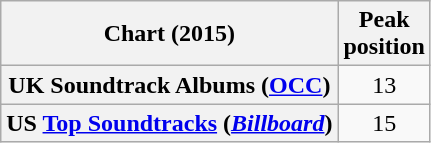<table class="wikitable sortable plainrowheaders" style="text-align:center">
<tr>
<th scope="col">Chart (2015)</th>
<th scope="col">Peak<br>position</th>
</tr>
<tr>
<th scope="row">UK Soundtrack Albums (<a href='#'>OCC</a>)</th>
<td>13</td>
</tr>
<tr>
<th scope="row">US <a href='#'>Top Soundtracks</a> (<em><a href='#'>Billboard</a></em>)</th>
<td>15</td>
</tr>
</table>
